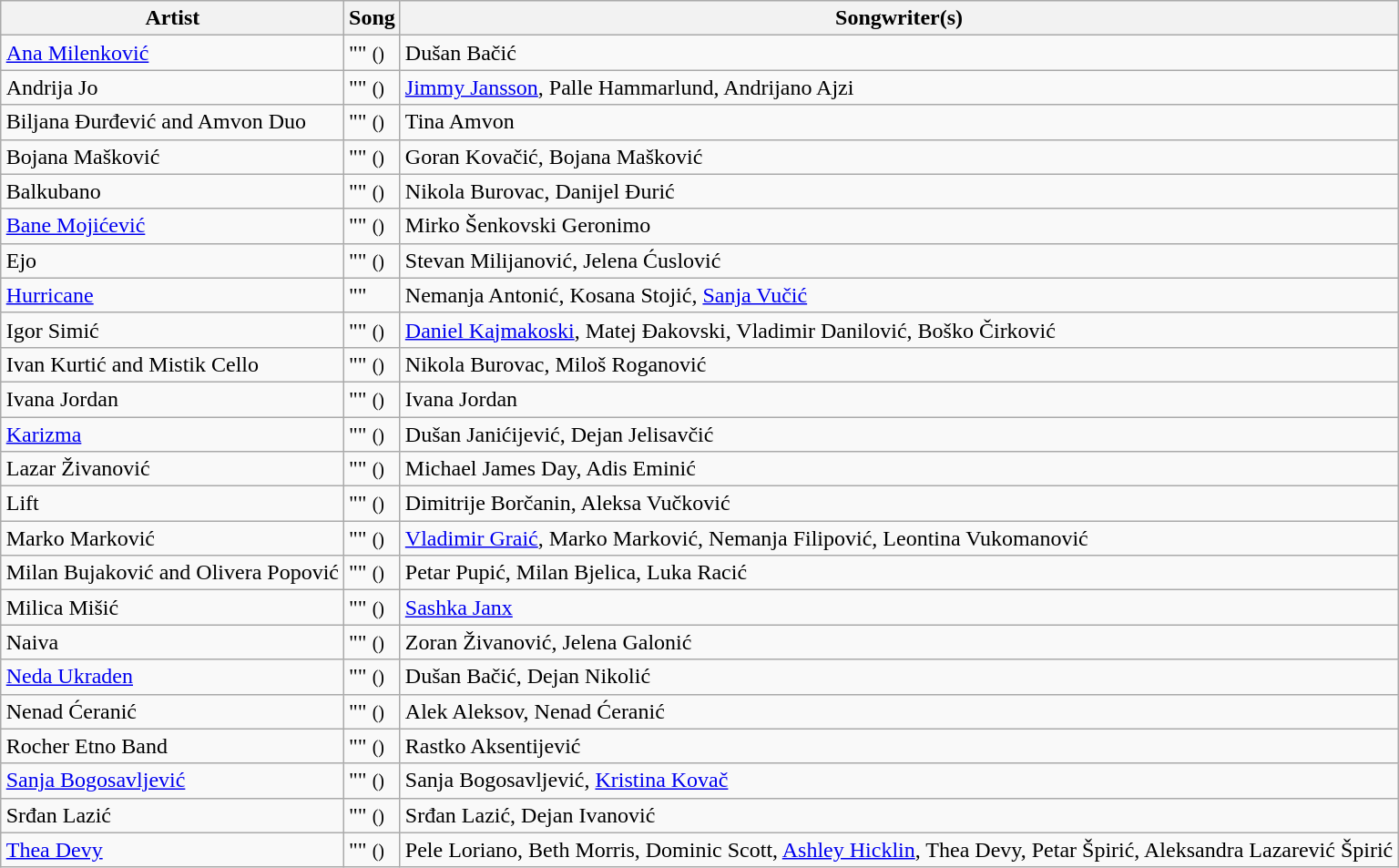<table class="sortable wikitable" style="margin: 1em auto 1em auto">
<tr>
<th>Artist</th>
<th>Song</th>
<th>Songwriter(s)</th>
</tr>
<tr>
<td><a href='#'>Ana Milenković</a></td>
<td>"" <small>()</small></td>
<td>Dušan Bačić</td>
</tr>
<tr>
<td>Andrija Jo</td>
<td>"" <small>()</small></td>
<td><a href='#'>Jimmy Jansson</a>, Palle Hammarlund, Andrijano Ajzi</td>
</tr>
<tr>
<td>Biljana Đurđević and Amvon Duo</td>
<td>"" <small>()</small></td>
<td>Tina Amvon</td>
</tr>
<tr>
<td>Bojana Mašković</td>
<td>"" <small>()</small></td>
<td>Goran Kovačić, Bojana Mašković</td>
</tr>
<tr>
<td>Balkubano</td>
<td>"" <small>()</small></td>
<td>Nikola Burovac, Danijel Đurić</td>
</tr>
<tr>
<td><a href='#'>Bane Mojićević</a></td>
<td>"" <small>()</small></td>
<td>Mirko Šenkovski Geronimo</td>
</tr>
<tr>
<td>Ejo</td>
<td>"" <small>()</small></td>
<td>Stevan Milijanović, Jelena Ćuslović</td>
</tr>
<tr>
<td><a href='#'>Hurricane</a></td>
<td>""</td>
<td>Nemanja Antonić, Kosana Stojić, <a href='#'>Sanja Vučić</a></td>
</tr>
<tr>
<td>Igor Simić</td>
<td>"" <small>()</small></td>
<td><a href='#'>Daniel Kajmakoski</a>, Matej Đakovski, Vladimir Danilović, Boško Čirković</td>
</tr>
<tr>
<td>Ivan Kurtić and Mistik Cello</td>
<td>"" <small>()</small></td>
<td>Nikola Burovac, Miloš Roganović</td>
</tr>
<tr>
<td>Ivana Jordan</td>
<td>"" <small>()</small></td>
<td>Ivana Jordan</td>
</tr>
<tr>
<td><a href='#'>Karizma</a></td>
<td>"" <small>()</small></td>
<td>Dušan Janićijević, Dejan Jelisavčić</td>
</tr>
<tr>
<td>Lazar Živanović</td>
<td>"" <small>()</small></td>
<td>Michael James Day, Adis Eminić</td>
</tr>
<tr>
<td>Lift</td>
<td>"" <small>()</small></td>
<td>Dimitrije Borčanin, Aleksa Vučković</td>
</tr>
<tr>
<td>Marko Marković</td>
<td>"" <small>()</small></td>
<td><a href='#'>Vladimir Graić</a>, Marko Marković, Nemanja Filipović, Leontina Vukomanović</td>
</tr>
<tr>
<td>Milan Bujaković and Olivera Popović</td>
<td>"" <small>()</small></td>
<td>Petar Pupić, Milan Bjelica, Luka Racić</td>
</tr>
<tr>
<td>Milica Mišić</td>
<td>"" <small>()</small></td>
<td><a href='#'>Sashka Janx</a></td>
</tr>
<tr>
<td>Naiva</td>
<td>"" <small>()</small></td>
<td>Zoran Živanović, Jelena Galonić</td>
</tr>
<tr>
<td><a href='#'>Neda Ukraden</a></td>
<td>"" <small>()</small></td>
<td>Dušan Bačić, Dejan Nikolić</td>
</tr>
<tr>
<td>Nenad Ćeranić</td>
<td>"" <small>()</small></td>
<td>Alek Aleksov, Nenad Ćeranić</td>
</tr>
<tr>
<td>Rocher Etno Band</td>
<td>"" <small>()</small></td>
<td>Rastko Aksentijević</td>
</tr>
<tr>
<td><a href='#'>Sanja Bogosavljević</a></td>
<td>"" <small>()</small></td>
<td>Sanja Bogosavljević, <a href='#'>Kristina Kovač</a></td>
</tr>
<tr>
<td>Srđan Lazić</td>
<td>"" <small>()</small></td>
<td>Srđan Lazić, Dejan Ivanović</td>
</tr>
<tr>
<td><a href='#'>Thea Devy</a></td>
<td>"" <small>()</small></td>
<td>Pele Loriano, Beth Morris, Dominic Scott, <a href='#'>Ashley Hicklin</a>, Thea Devy, Petar Špirić, Aleksandra Lazarević Špirić</td>
</tr>
</table>
